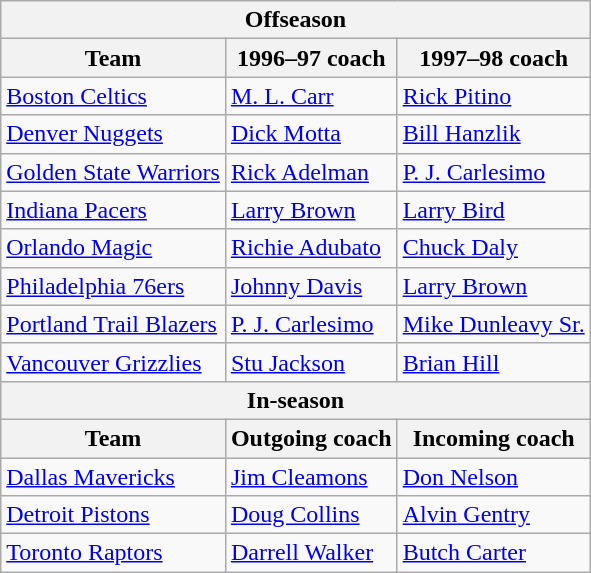<table class="wikitable">
<tr>
<th colspan="3">Offseason</th>
</tr>
<tr>
<th>Team</th>
<th>1996–97 coach</th>
<th>1997–98 coach</th>
</tr>
<tr>
<td><a href='#'>Boston Celtics</a></td>
<td><a href='#'>M. L. Carr</a></td>
<td><a href='#'>Rick Pitino</a></td>
</tr>
<tr>
<td><a href='#'>Denver Nuggets</a></td>
<td><a href='#'>Dick Motta</a></td>
<td><a href='#'>Bill Hanzlik</a></td>
</tr>
<tr>
<td><a href='#'>Golden State Warriors</a></td>
<td><a href='#'>Rick Adelman</a></td>
<td><a href='#'>P. J. Carlesimo</a></td>
</tr>
<tr>
<td><a href='#'>Indiana Pacers</a></td>
<td><a href='#'>Larry Brown</a></td>
<td><a href='#'>Larry Bird</a></td>
</tr>
<tr>
<td><a href='#'>Orlando Magic</a></td>
<td><a href='#'>Richie Adubato</a></td>
<td><a href='#'>Chuck Daly</a></td>
</tr>
<tr>
<td><a href='#'>Philadelphia 76ers</a></td>
<td><a href='#'>Johnny Davis</a></td>
<td><a href='#'>Larry Brown</a></td>
</tr>
<tr>
<td><a href='#'>Portland Trail Blazers</a></td>
<td><a href='#'>P. J. Carlesimo</a></td>
<td><a href='#'>Mike Dunleavy Sr.</a></td>
</tr>
<tr>
<td><a href='#'>Vancouver Grizzlies</a></td>
<td><a href='#'>Stu Jackson</a></td>
<td><a href='#'>Brian Hill</a></td>
</tr>
<tr>
<th colspan="3">In-season</th>
</tr>
<tr>
<th>Team</th>
<th>Outgoing coach</th>
<th>Incoming coach</th>
</tr>
<tr>
<td><a href='#'>Dallas Mavericks</a></td>
<td><a href='#'>Jim Cleamons</a></td>
<td><a href='#'>Don Nelson</a></td>
</tr>
<tr>
<td><a href='#'>Detroit Pistons</a></td>
<td><a href='#'>Doug Collins</a></td>
<td><a href='#'>Alvin Gentry</a></td>
</tr>
<tr>
<td><a href='#'>Toronto Raptors</a></td>
<td><a href='#'>Darrell Walker</a></td>
<td><a href='#'>Butch Carter</a></td>
</tr>
</table>
